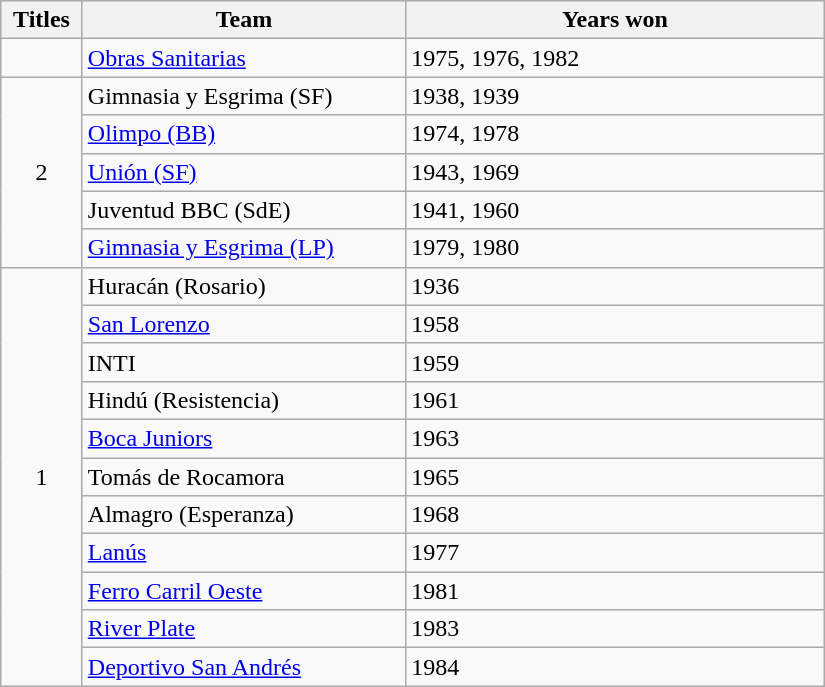<table class="wikitable sortable"  style="text-align:left" width="550px">
<tr>
<th width=50px>Titles</th>
<th width=250px>Team</th>
<th width=350px>Years won</th>
</tr>
<tr>
<td></td>
<td><a href='#'>Obras Sanitarias</a></td>
<td>1975, 1976, 1982</td>
</tr>
<tr>
<td rowspan=5 style="text-align:center;">2</td>
<td>Gimnasia y Esgrima (SF)</td>
<td>1938, 1939</td>
</tr>
<tr>
<td><a href='#'>Olimpo (BB)</a></td>
<td>1974, 1978</td>
</tr>
<tr>
<td><a href='#'>Unión (SF)</a></td>
<td>1943, 1969</td>
</tr>
<tr>
<td>Juventud BBC (SdE)</td>
<td>1941, 1960</td>
</tr>
<tr>
<td><a href='#'>Gimnasia y Esgrima (LP)</a></td>
<td>1979, 1980</td>
</tr>
<tr>
<td rowspan=11 style="text-align:center;">1</td>
<td>Huracán (Rosario)</td>
<td>1936</td>
</tr>
<tr>
<td><a href='#'>San Lorenzo</a></td>
<td>1958</td>
</tr>
<tr>
<td>INTI</td>
<td>1959</td>
</tr>
<tr>
<td>Hindú (Resistencia)</td>
<td>1961</td>
</tr>
<tr>
<td><a href='#'>Boca Juniors</a></td>
<td>1963</td>
</tr>
<tr>
<td>Tomás de Rocamora</td>
<td>1965</td>
</tr>
<tr>
<td>Almagro (Esperanza)</td>
<td>1968</td>
</tr>
<tr>
<td><a href='#'>Lanús</a></td>
<td>1977</td>
</tr>
<tr>
<td><a href='#'>Ferro Carril Oeste</a></td>
<td>1981</td>
</tr>
<tr>
<td><a href='#'>River Plate</a></td>
<td>1983</td>
</tr>
<tr>
<td><a href='#'>Deportivo San Andrés</a></td>
<td>1984</td>
</tr>
</table>
